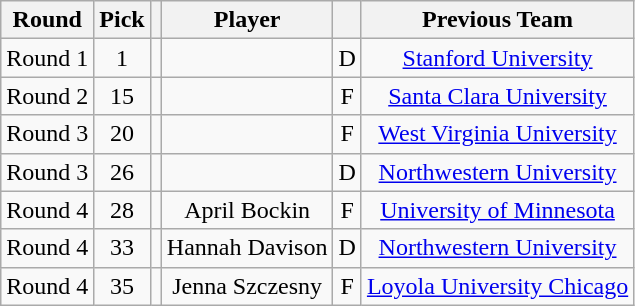<table class="wikitable sortable" style="text-align: center;">
<tr>
<th>Round</th>
<th>Pick</th>
<th></th>
<th>Player</th>
<th></th>
<th>Previous Team</th>
</tr>
<tr>
<td>Round 1</td>
<td>1</td>
<td></td>
<td></td>
<td>D</td>
<td><a href='#'>Stanford University</a></td>
</tr>
<tr>
<td>Round 2</td>
<td>15</td>
<td></td>
<td></td>
<td>F</td>
<td><a href='#'>Santa Clara University</a></td>
</tr>
<tr>
<td>Round 3</td>
<td>20</td>
<td></td>
<td></td>
<td>F</td>
<td><a href='#'>West Virginia University</a></td>
</tr>
<tr>
<td>Round 3</td>
<td>26</td>
<td></td>
<td></td>
<td>D</td>
<td><a href='#'>Northwestern University</a></td>
</tr>
<tr>
<td>Round 4</td>
<td>28</td>
<td></td>
<td>April Bockin</td>
<td>F</td>
<td><a href='#'>University of Minnesota</a></td>
</tr>
<tr>
<td>Round 4</td>
<td>33</td>
<td></td>
<td>Hannah Davison</td>
<td>D</td>
<td><a href='#'>Northwestern University</a></td>
</tr>
<tr>
<td>Round 4</td>
<td>35</td>
<td></td>
<td>Jenna Szczesny</td>
<td>F</td>
<td><a href='#'>Loyola University Chicago</a></td>
</tr>
</table>
